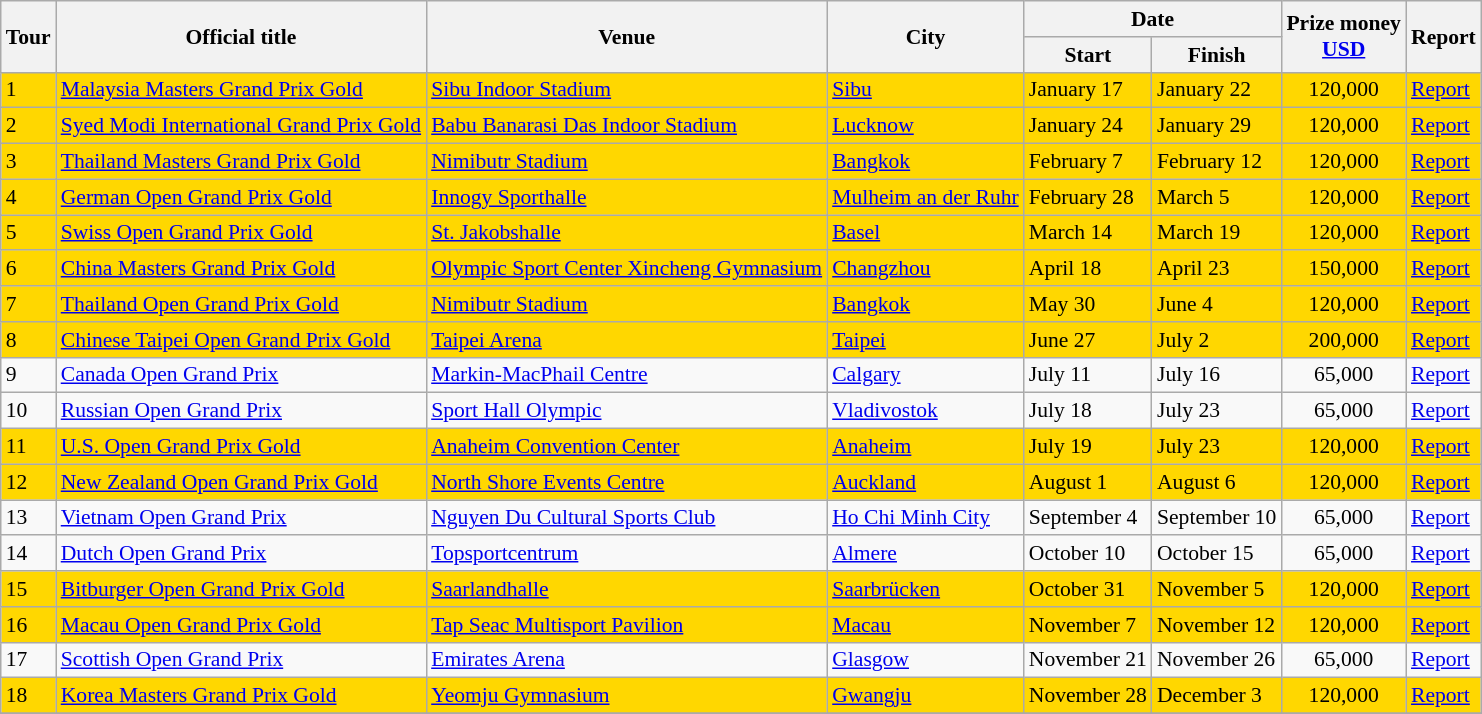<table class=wikitable style="font-size:90%">
<tr>
<th rowspan=2>Tour</th>
<th rowspan=2>Official title</th>
<th rowspan=2>Venue</th>
<th rowspan=2>City</th>
<th colspan=2>Date</th>
<th rowspan=2>Prize money <br><a href='#'>USD</a></th>
<th rowspan=2>Report</th>
</tr>
<tr>
<th>Start</th>
<th>Finish</th>
</tr>
<tr bgcolor="gold">
<td>1</td>
<td> <a href='#'>Malaysia Masters Grand Prix Gold</a></td>
<td><a href='#'>Sibu Indoor Stadium</a></td>
<td><a href='#'>Sibu</a></td>
<td>January 17</td>
<td>January 22</td>
<td align=center>120,000</td>
<td><a href='#'>Report</a></td>
</tr>
<tr bgcolor="gold">
<td>2</td>
<td> <a href='#'>Syed Modi International Grand Prix Gold</a></td>
<td><a href='#'>Babu Banarasi Das Indoor Stadium</a></td>
<td><a href='#'>Lucknow</a></td>
<td>January 24</td>
<td>January 29</td>
<td align=center>120,000</td>
<td><a href='#'>Report</a></td>
</tr>
<tr bgcolor="gold">
<td>3</td>
<td> <a href='#'>Thailand Masters Grand Prix Gold</a></td>
<td><a href='#'>Nimibutr Stadium</a></td>
<td><a href='#'>Bangkok</a></td>
<td>February 7</td>
<td>February 12</td>
<td align=center>120,000</td>
<td><a href='#'>Report</a></td>
</tr>
<tr bgcolor="gold">
<td>4</td>
<td> <a href='#'>German Open Grand Prix Gold</a></td>
<td><a href='#'>Innogy Sporthalle</a></td>
<td><a href='#'>Mulheim an der Ruhr</a></td>
<td>February 28</td>
<td>March 5</td>
<td align=center>120,000</td>
<td><a href='#'>Report</a></td>
</tr>
<tr bgcolor="gold">
<td>5</td>
<td> <a href='#'>Swiss Open Grand Prix Gold</a></td>
<td><a href='#'>St. Jakobshalle</a></td>
<td><a href='#'>Basel</a></td>
<td>March 14</td>
<td>March 19</td>
<td align=center>120,000</td>
<td><a href='#'>Report</a></td>
</tr>
<tr bgcolor="gold">
<td>6</td>
<td> <a href='#'>China Masters Grand Prix Gold</a></td>
<td><a href='#'>Olympic Sport Center Xincheng Gymnasium</a></td>
<td><a href='#'>Changzhou</a></td>
<td>April 18</td>
<td>April 23</td>
<td align=center>150,000</td>
<td><a href='#'>Report</a></td>
</tr>
<tr bgcolor="gold">
<td>7</td>
<td> <a href='#'>Thailand Open Grand Prix Gold</a></td>
<td><a href='#'>Nimibutr Stadium</a></td>
<td><a href='#'>Bangkok</a></td>
<td>May 30</td>
<td>June 4</td>
<td align=center>120,000</td>
<td><a href='#'>Report</a></td>
</tr>
<tr bgcolor="gold">
<td>8</td>
<td> <a href='#'>Chinese Taipei Open Grand Prix Gold</a></td>
<td><a href='#'>Taipei Arena</a></td>
<td><a href='#'>Taipei</a></td>
<td>June 27</td>
<td>July 2</td>
<td align=center>200,000</td>
<td><a href='#'>Report</a></td>
</tr>
<tr>
<td>9</td>
<td> <a href='#'>Canada Open Grand Prix</a></td>
<td><a href='#'>Markin-MacPhail Centre</a></td>
<td><a href='#'>Calgary</a></td>
<td>July 11</td>
<td>July 16</td>
<td align=center>65,000</td>
<td><a href='#'>Report</a></td>
</tr>
<tr>
<td>10</td>
<td> <a href='#'>Russian Open Grand Prix</a></td>
<td><a href='#'>Sport Hall Olympic</a></td>
<td><a href='#'>Vladivostok</a></td>
<td>July 18</td>
<td>July 23</td>
<td align=center>65,000</td>
<td><a href='#'>Report</a></td>
</tr>
<tr bgcolor="gold">
<td>11</td>
<td> <a href='#'>U.S. Open Grand Prix Gold</a></td>
<td><a href='#'>Anaheim Convention Center</a></td>
<td><a href='#'>Anaheim</a></td>
<td>July 19</td>
<td>July 23</td>
<td align=center>120,000</td>
<td><a href='#'>Report</a></td>
</tr>
<tr bgcolor="gold">
<td>12</td>
<td> <a href='#'>New Zealand Open Grand Prix Gold</a></td>
<td><a href='#'>North Shore Events Centre</a></td>
<td><a href='#'>Auckland</a></td>
<td>August 1</td>
<td>August 6</td>
<td align=center>120,000</td>
<td><a href='#'>Report</a></td>
</tr>
<tr>
<td>13</td>
<td> <a href='#'>Vietnam Open Grand Prix</a></td>
<td><a href='#'>Nguyen Du Cultural Sports Club</a></td>
<td><a href='#'>Ho Chi Minh City</a></td>
<td>September 4</td>
<td>September 10</td>
<td align=center>65,000</td>
<td><a href='#'>Report</a></td>
</tr>
<tr>
<td>14</td>
<td> <a href='#'>Dutch Open Grand Prix</a></td>
<td><a href='#'>Topsportcentrum</a></td>
<td><a href='#'>Almere</a></td>
<td>October 10</td>
<td>October 15</td>
<td align=center>65,000</td>
<td><a href='#'>Report</a></td>
</tr>
<tr bgcolor="gold">
<td>15</td>
<td> <a href='#'>Bitburger Open Grand Prix Gold</a></td>
<td><a href='#'>Saarlandhalle</a></td>
<td><a href='#'>Saarbrücken</a></td>
<td>October 31</td>
<td>November 5</td>
<td align=center>120,000</td>
<td><a href='#'>Report</a></td>
</tr>
<tr bgcolor="gold">
<td>16</td>
<td> <a href='#'>Macau Open Grand Prix Gold</a></td>
<td><a href='#'>Tap Seac Multisport Pavilion</a></td>
<td><a href='#'>Macau</a></td>
<td>November 7</td>
<td>November 12</td>
<td align=center>120,000</td>
<td><a href='#'>Report</a></td>
</tr>
<tr>
<td>17</td>
<td> <a href='#'>Scottish Open Grand Prix</a></td>
<td><a href='#'>Emirates Arena</a></td>
<td><a href='#'>Glasgow</a></td>
<td>November 21</td>
<td>November 26</td>
<td align=center>65,000</td>
<td><a href='#'>Report</a></td>
</tr>
<tr bgcolor="gold">
<td>18</td>
<td> <a href='#'>Korea Masters Grand Prix Gold</a></td>
<td><a href='#'>Yeomju Gymnasium</a></td>
<td><a href='#'>Gwangju</a></td>
<td>November 28</td>
<td>December 3</td>
<td align=center>120,000</td>
<td><a href='#'>Report</a></td>
</tr>
<tr>
</tr>
</table>
